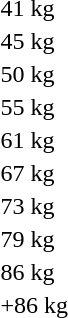<table>
<tr>
<td>41 kg<br></td>
<td></td>
<td></td>
<td></td>
</tr>
<tr>
<td>45 kg<br></td>
<td></td>
<td></td>
<td></td>
</tr>
<tr>
<td>50 kg<br></td>
<td></td>
<td></td>
<td></td>
</tr>
<tr>
<td>55 kg<br></td>
<td></td>
<td></td>
<td></td>
</tr>
<tr>
<td>61 kg<br></td>
<td></td>
<td></td>
<td></td>
</tr>
<tr>
<td>67 kg<br></td>
<td></td>
<td></td>
<td></td>
</tr>
<tr>
<td>73 kg<br></td>
<td></td>
<td></td>
<td></td>
</tr>
<tr>
<td>79 kg<br></td>
<td></td>
<td></td>
<td></td>
</tr>
<tr>
<td>86 kg<br></td>
<td></td>
<td></td>
<td></td>
</tr>
<tr>
<td>+86 kg<br></td>
<td></td>
<td></td>
<td></td>
</tr>
</table>
